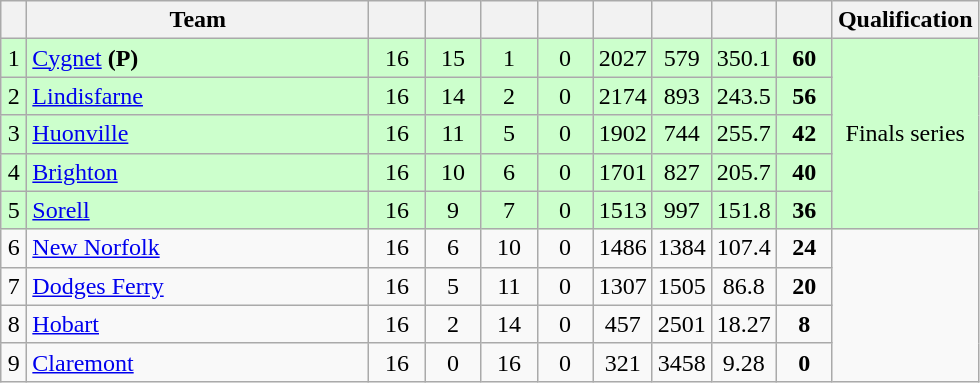<table class="wikitable" style="text-align:center; margin-bottom:0">
<tr>
<th style="width:10px"></th>
<th style="width:35%;">Team</th>
<th style="width:30px;"></th>
<th style="width:30px;"></th>
<th style="width:30px;"></th>
<th style="width:30px;"></th>
<th style="width:30px;"></th>
<th style="width:30px;"></th>
<th style="width:30px;"></th>
<th style="width:30px;"></th>
<th>Qualification</th>
</tr>
<tr style="background:#ccffcc;">
<td>1</td>
<td style="text-align:left;"><a href='#'>Cygnet</a> <strong>(P)</strong></td>
<td>16</td>
<td>15</td>
<td>1</td>
<td>0</td>
<td>2027</td>
<td>579</td>
<td>350.1</td>
<td><strong>60</strong></td>
<td rowspan=5>Finals series</td>
</tr>
<tr style="background:#ccffcc;">
<td>2</td>
<td style="text-align:left;"><a href='#'>Lindisfarne</a></td>
<td>16</td>
<td>14</td>
<td>2</td>
<td>0</td>
<td>2174</td>
<td>893</td>
<td>243.5</td>
<td><strong>56</strong></td>
</tr>
<tr style="background:#ccffcc;">
<td>3</td>
<td style="text-align:left;"><a href='#'>Huonville</a></td>
<td>16</td>
<td>11</td>
<td>5</td>
<td>0</td>
<td>1902</td>
<td>744</td>
<td>255.7</td>
<td><strong>42</strong></td>
</tr>
<tr style="background:#ccffcc;">
<td>4</td>
<td style="text-align:left;"><a href='#'>Brighton</a></td>
<td>16</td>
<td>10</td>
<td>6</td>
<td>0</td>
<td>1701</td>
<td>827</td>
<td>205.7</td>
<td><strong>40</strong></td>
</tr>
<tr style="background:#ccffcc;">
<td>5</td>
<td style="text-align:left;"><a href='#'>Sorell</a></td>
<td>16</td>
<td>9</td>
<td>7</td>
<td>0</td>
<td>1513</td>
<td>997</td>
<td>151.8</td>
<td><strong>36</strong></td>
</tr>
<tr>
<td>6</td>
<td style="text-align:left;"><a href='#'>New Norfolk</a></td>
<td>16</td>
<td>6</td>
<td>10</td>
<td>0</td>
<td>1486</td>
<td>1384</td>
<td>107.4</td>
<td><strong>24</strong></td>
</tr>
<tr>
<td>7</td>
<td style="text-align:left;"><a href='#'>Dodges Ferry</a></td>
<td>16</td>
<td>5</td>
<td>11</td>
<td>0</td>
<td>1307</td>
<td>1505</td>
<td>86.8</td>
<td><strong>20</strong></td>
</tr>
<tr>
<td>8</td>
<td style="text-align:left;"><a href='#'>Hobart</a></td>
<td>16</td>
<td>2</td>
<td>14</td>
<td>0</td>
<td>457</td>
<td>2501</td>
<td>18.27</td>
<td><strong>8</strong></td>
</tr>
<tr>
<td>9</td>
<td style="text-align:left;"><a href='#'>Claremont</a></td>
<td>16</td>
<td>0</td>
<td>16</td>
<td>0</td>
<td>321</td>
<td>3458</td>
<td>9.28</td>
<td><strong>0</strong></td>
</tr>
</table>
